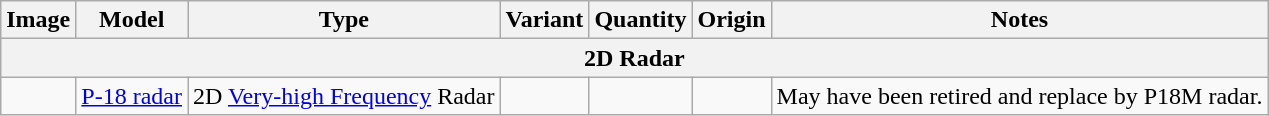<table class="wikitable">
<tr>
<th>Image</th>
<th>Model</th>
<th>Type</th>
<th>Variant</th>
<th>Quantity</th>
<th>Origin</th>
<th>Notes</th>
</tr>
<tr>
<th colspan="7">2D Radar</th>
</tr>
<tr>
<td></td>
<td><a href='#'>P-18 radar</a></td>
<td>2D <a href='#'>Very-high Frequency</a> Radar</td>
<td></td>
<td></td>
<td></td>
<td>May have been retired and replace by P18M radar.</td>
</tr>
</table>
